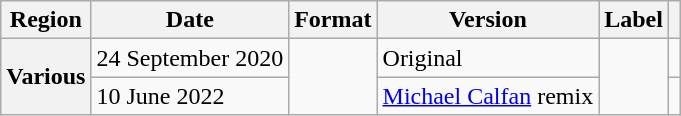<table class="wikitable plainrowheaders">
<tr>
<th>Region</th>
<th>Date</th>
<th>Format</th>
<th>Version</th>
<th>Label</th>
<th></th>
</tr>
<tr>
<th rowspan="2" scope="row">Various</th>
<td>24 September 2020</td>
<td rowspan="2"></td>
<td>Original</td>
<td rowspan="2"></td>
<td></td>
</tr>
<tr>
<td>10 June 2022</td>
<td><a href='#'>Michael Calfan</a> remix</td>
<td></td>
</tr>
</table>
